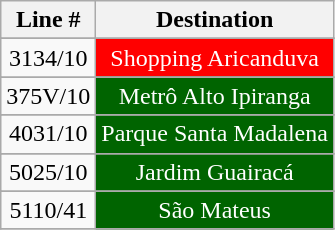<table class="wikitable">
<tr>
<th align="center">Line #</th>
<th align="center">Destination</th>
</tr>
<tr>
</tr>
<tr>
<td align="center">3134/10</td>
<td align="center" bgcolor="red" style="color:white">Shopping Aricanduva</td>
</tr>
<tr>
</tr>
<tr>
<td align="center">375V/10</td>
<td align="center" style="background:#006400;color:white">Metrô Alto Ipiranga</td>
</tr>
<tr>
</tr>
<tr>
<td align="center">4031/10</td>
<td align="center" style="background:#006400;color:white">Parque Santa Madalena</td>
</tr>
<tr>
</tr>
<tr>
<td align="center">5025/10</td>
<td align="center" style="background:#006400;color:white">Jardim Guairacá</td>
</tr>
<tr>
</tr>
<tr>
<td align="center">5110/41</td>
<td align="center" style="background:#006400;color:white">São Mateus</td>
</tr>
<tr>
</tr>
</table>
